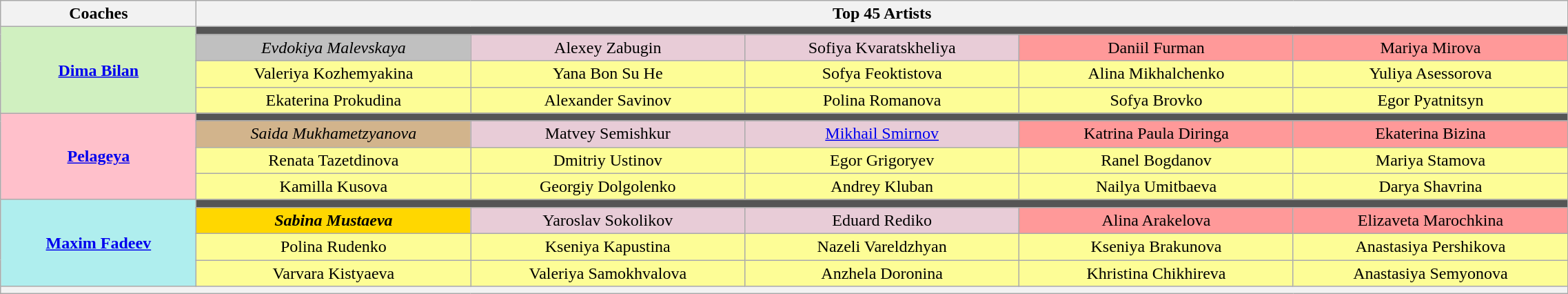<table class="wikitable" style="text-align:center; width:120%;">
<tr>
<th scope="col" width="10%">Coaches</th>
<th scope="col" width="90%" colspan="10">Top 45 Artists</th>
</tr>
<tr>
<th rowspan=4 style="background:#d0f0c0;"><a href='#'>Dima Bilan</a></th>
<td colspan="6" style="background:#555555"></td>
</tr>
<tr>
<td width="14%" style="background:silver"><em>Evdokiya Malevskaya</em></td>
<td width="14%" style="background:#E8CCD7">Alexey Zabugin</td>
<td width="14%" style="background:#E8CCD7">Sofiya Kvaratskheliya</td>
<td width="14%" style="background:#FF9999">Daniil Furman</td>
<td width="14%" style="background:#FF9999">Mariya Mirova</td>
</tr>
<tr>
<td style="background:#FDFD96">Valeriya Kozhemyakina</td>
<td style="background:#FDFD96">Yana Bon Su He</td>
<td style="background:#FDFD96">Sofya Feoktistova</td>
<td style="background:#FDFD96">Alina Mikhalchenko</td>
<td style="background:#FDFD96">Yuliya Asessorova</td>
</tr>
<tr>
<td style="background:#FDFD96">Ekaterina Prokudina</td>
<td style="background:#FDFD96">Alexander Savinov</td>
<td style="background:#FDFD96">Polina Romanova</td>
<td style="background:#FDFD96">Sofya Brovko</td>
<td style="background:#FDFD96">Egor Pyatnitsyn</td>
</tr>
<tr>
<th rowspan=4 style="background:pink;"><a href='#'>Pelageya</a></th>
<td colspan="6" style="background:#555555"></td>
</tr>
<tr>
<td style="background:tan"><em>Saida Mukhametzyanova</em></td>
<td style="background:#E8CCD7">Matvey Semishkur</td>
<td style="background:#E8CCD7"><a href='#'>Mikhail Smirnov</a></td>
<td style="background:#FF9999">Katrina Paula Diringa</td>
<td style="background:#FF9999">Ekaterina Bizina</td>
</tr>
<tr>
<td style="background:#FDFD96">Renata Tazetdinova</td>
<td style="background:#FDFD96">Dmitriy Ustinov</td>
<td style="background:#FDFD96">Egor Grigoryev</td>
<td style="background:#FDFD96">Ranel Bogdanov</td>
<td style="background:#FDFD96">Mariya Stamova</td>
</tr>
<tr>
<td style="background:#FDFD96">Kamilla Kusova</td>
<td style="background:#FDFD96">Georgiy Dolgolenko</td>
<td style="background:#FDFD96">Andrey Kluban</td>
<td style="background:#FDFD96">Nailya Umitbaeva</td>
<td style="background:#FDFD96">Darya Shavrina</td>
</tr>
<tr>
<th rowspan=4 style="background:#afeeee;"><a href='#'>Maxim Fadeev</a></th>
<td colspan="6" style="background:#555555"></td>
</tr>
<tr>
<td style="background:gold"><strong><em>Sabina Mustaeva</em></strong></td>
<td style="background:#E8CCD7">Yaroslav Sokolikov</td>
<td style="background:#E8CCD7">Eduard Rediko</td>
<td style="background:#FF9999">Alina Arakelova</td>
<td style="background:#FF9999">Elizaveta Marochkina</td>
</tr>
<tr>
<td style="background:#FDFD96">Polina Rudenko</td>
<td style="background:#FDFD96">Kseniya Kapustina</td>
<td style="background:#FDFD96">Nazeli Vareldzhyan</td>
<td style="background:#FDFD96">Kseniya Brakunova</td>
<td style="background:#FDFD96">Anastasiya Pershikova</td>
</tr>
<tr>
<td style="background:#FDFD96">Varvara Kistyaeva</td>
<td style="background:#FDFD96">Valeriya Samokhvalova</td>
<td style="background:#FDFD96">Anzhela Doronina</td>
<td style="background:#FDFD96">Khristina Chikhireva</td>
<td style="background:#FDFD96">Anastasiya Semyonova</td>
</tr>
<tr>
<th style="font-size:90%; line-height:12px;" colspan="6"></th>
</tr>
</table>
